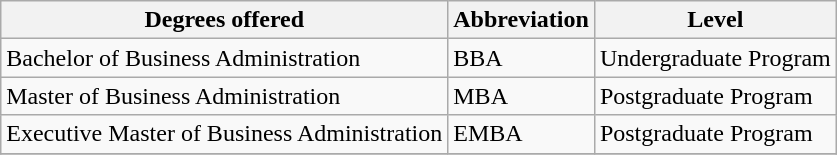<table class="wikitable">
<tr>
<th>Degrees offered</th>
<th>Abbreviation</th>
<th>Level</th>
</tr>
<tr>
<td>Bachelor of Business Administration</td>
<td>BBA</td>
<td>Undergraduate Program</td>
</tr>
<tr>
<td>Master of Business Administration</td>
<td>MBA</td>
<td>Postgraduate Program</td>
</tr>
<tr>
<td>Executive Master of Business Administration</td>
<td>EMBA</td>
<td>Postgraduate Program</td>
</tr>
<tr>
</tr>
</table>
